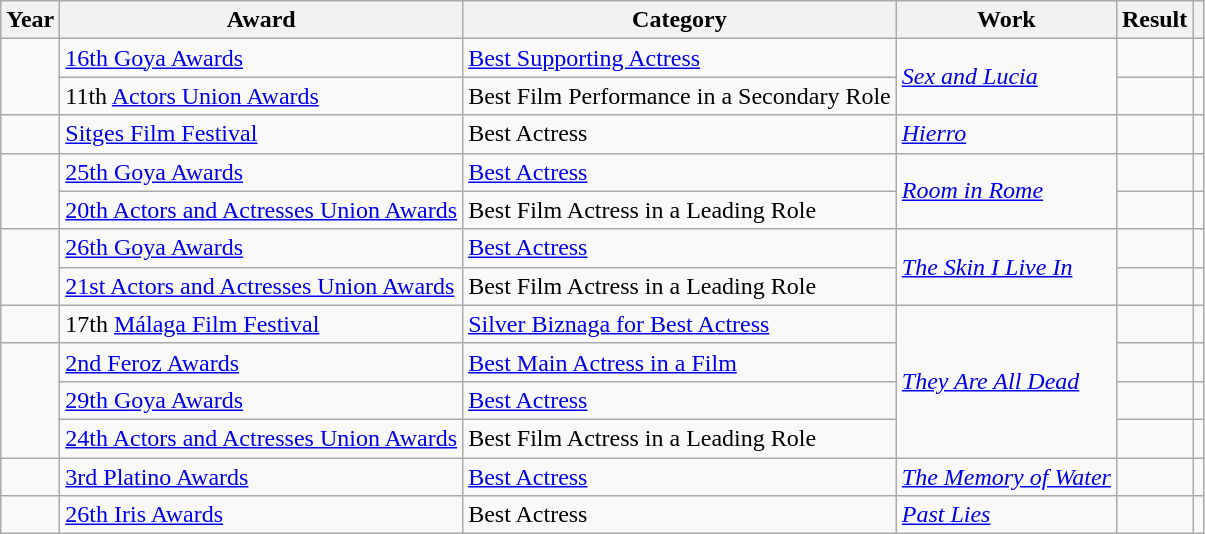<table class="wikitable sortable plainrowheaders">
<tr>
<th>Year</th>
<th>Award</th>
<th>Category</th>
<th>Work</th>
<th>Result</th>
<th scope="col" class="unsortable"></th>
</tr>
<tr>
<td rowspan = "2"></td>
<td><a href='#'>16th Goya Awards</a></td>
<td><a href='#'>Best Supporting Actress</a></td>
<td rowspan = "2"><em><a href='#'>Sex and Lucia</a></em></td>
<td></td>
<td></td>
</tr>
<tr>
<td>11th <a href='#'>Actors Union Awards</a></td>
<td>Best Film Performance in a Secondary Role</td>
<td></td>
<td></td>
</tr>
<tr>
<td></td>
<td><a href='#'>Sitges Film Festival</a></td>
<td>Best Actress</td>
<td><em><a href='#'>Hierro</a></em></td>
<td></td>
<td></td>
</tr>
<tr>
<td rowspan = "2"></td>
<td><a href='#'>25th Goya Awards</a></td>
<td><a href='#'>Best Actress</a></td>
<td rowspan = "2"><em><a href='#'>Room in Rome</a></em></td>
<td></td>
<td></td>
</tr>
<tr>
<td><a href='#'>20th Actors and Actresses Union Awards</a></td>
<td>Best Film Actress in a Leading Role</td>
<td></td>
<td></td>
</tr>
<tr>
<td rowspan = "2"></td>
<td><a href='#'>26th Goya Awards</a></td>
<td><a href='#'>Best Actress</a></td>
<td rowspan = "2"><em><a href='#'>The Skin I Live In</a></em></td>
<td></td>
<td></td>
</tr>
<tr>
<td><a href='#'>21st Actors and Actresses Union Awards</a></td>
<td>Best Film Actress in a Leading Role</td>
<td></td>
<td></td>
</tr>
<tr>
<td></td>
<td>17th <a href='#'>Málaga Film Festival</a></td>
<td><a href='#'>Silver Biznaga for Best Actress</a></td>
<td rowspan = "4"><em><a href='#'>They Are All Dead</a></em></td>
<td></td>
<td></td>
</tr>
<tr>
<td rowspan = "3"></td>
<td><a href='#'>2nd Feroz Awards</a></td>
<td><a href='#'>Best Main Actress in a Film</a></td>
<td></td>
<td></td>
</tr>
<tr>
<td><a href='#'>29th Goya Awards</a></td>
<td><a href='#'>Best Actress</a></td>
<td></td>
<td></td>
</tr>
<tr>
<td><a href='#'>24th Actors and Actresses Union Awards</a></td>
<td>Best Film Actress in a Leading Role</td>
<td></td>
<td></td>
</tr>
<tr>
<td></td>
<td><a href='#'>3rd Platino Awards</a></td>
<td><a href='#'>Best Actress</a></td>
<td><em><a href='#'>The Memory of Water</a></em></td>
<td></td>
<td></td>
</tr>
<tr>
<td></td>
<td><a href='#'>26th Iris Awards</a></td>
<td>Best Actress</td>
<td><em><a href='#'>Past Lies</a></em></td>
<td></td>
<td></td>
</tr>
</table>
